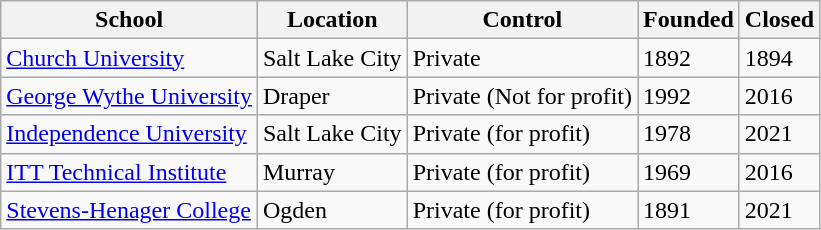<table class="wikitable">
<tr>
<th>School</th>
<th>Location</th>
<th>Control</th>
<th>Founded</th>
<th>Closed</th>
</tr>
<tr>
<td><a href='#'>Church University</a></td>
<td>Salt Lake City</td>
<td>Private</td>
<td>1892</td>
<td>1894</td>
</tr>
<tr>
<td><a href='#'>George Wythe University</a></td>
<td>Draper</td>
<td>Private (Not for profit)</td>
<td>1992</td>
<td>2016</td>
</tr>
<tr>
<td><a href='#'>Independence University</a></td>
<td>Salt Lake City</td>
<td>Private (for profit)</td>
<td>1978</td>
<td>2021</td>
</tr>
<tr>
<td><a href='#'>ITT Technical Institute</a></td>
<td>Murray</td>
<td>Private (for profit)</td>
<td>1969</td>
<td>2016</td>
</tr>
<tr>
<td><a href='#'>Stevens-Henager College</a></td>
<td>Ogden</td>
<td>Private (for profit)</td>
<td>1891</td>
<td>2021</td>
</tr>
</table>
